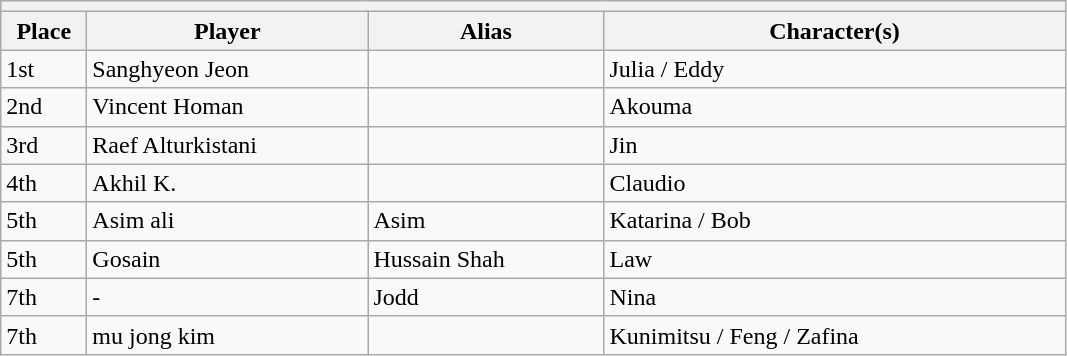<table class="wikitable">
<tr>
<th colspan="4"> </th>
</tr>
<tr>
<th style="width:50px;">Place</th>
<th style="width:180px;">Player</th>
<th style="width:150px;">Alias</th>
<th style="width:300px;">Character(s)</th>
</tr>
<tr>
<td>1st</td>
<td> Sanghyeon Jeon</td>
<td></td>
<td>Julia / Eddy</td>
</tr>
<tr>
<td>2nd</td>
<td> Vincent Homan</td>
<td></td>
<td>Akouma</td>
</tr>
<tr>
<td>3rd</td>
<td> Raef Alturkistani</td>
<td></td>
<td>Jin</td>
</tr>
<tr>
<td>4th</td>
<td> Akhil K.</td>
<td></td>
<td>Claudio</td>
</tr>
<tr>
<td>5th</td>
<td> Asim ali</td>
<td>Asim</td>
<td>Katarina / Bob</td>
</tr>
<tr>
<td>5th</td>
<td> Gosain</td>
<td>Hussain Shah</td>
<td>Law</td>
</tr>
<tr>
<td>7th</td>
<td> -</td>
<td>Jodd</td>
<td>Nina</td>
</tr>
<tr>
<td>7th</td>
<td> mu jong kim</td>
<td></td>
<td>Kunimitsu / Feng / Zafina</td>
</tr>
</table>
